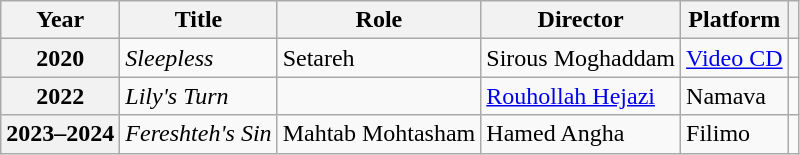<table class="wikitable plainrowheaders sortable"  style=font-size:100%>
<tr>
<th scope="col">Year</th>
<th scope="col">Title</th>
<th scope="col">Role</th>
<th scope="col">Director</th>
<th scope="col">Platform</th>
<th scope="col" class="unsortable"></th>
</tr>
<tr>
<th scope=row>2020</th>
<td><em>Sleepless</em></td>
<td>Setareh</td>
<td>Sirous Moghaddam</td>
<td><a href='#'>Video CD</a></td>
<td></td>
</tr>
<tr>
<th scope=row>2022</th>
<td><em>Lily's Turn</em></td>
<td></td>
<td><a href='#'>Rouhollah Hejazi</a></td>
<td>Namava</td>
<td></td>
</tr>
<tr>
<th scope=row>2023–2024</th>
<td><em>Fereshteh's Sin</em></td>
<td>Mahtab Mohtasham</td>
<td>Hamed Angha</td>
<td>Filimo</td>
<td></td>
</tr>
</table>
